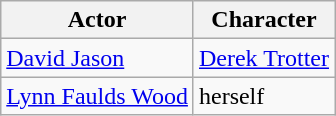<table class="wikitable">
<tr>
<th>Actor</th>
<th>Character</th>
</tr>
<tr>
<td><a href='#'>David Jason</a></td>
<td><a href='#'>Derek Trotter</a></td>
</tr>
<tr>
<td><a href='#'>Lynn Faulds Wood</a></td>
<td>herself</td>
</tr>
</table>
